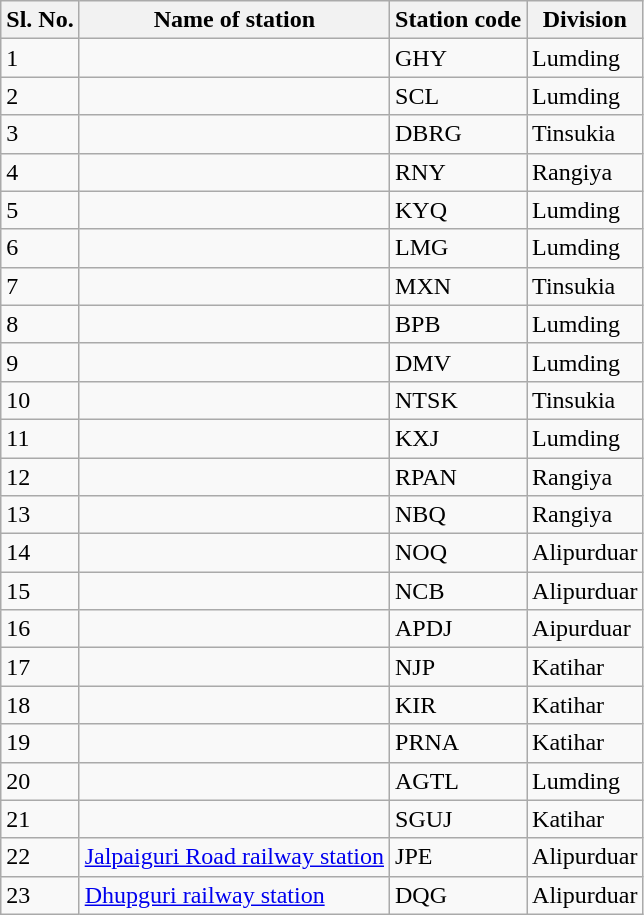<table {| class="wikitable">
<tr>
<th>Sl. No.</th>
<th>Name of station</th>
<th>Station code</th>
<th>Division</th>
</tr>
<tr>
<td>1</td>
<td></td>
<td>GHY</td>
<td>Lumding</td>
</tr>
<tr>
<td>2</td>
<td></td>
<td>SCL</td>
<td>Lumding</td>
</tr>
<tr>
<td>3</td>
<td></td>
<td>DBRG</td>
<td>Tinsukia</td>
</tr>
<tr>
<td>4</td>
<td></td>
<td>RNY</td>
<td>Rangiya</td>
</tr>
<tr>
<td>5</td>
<td></td>
<td>KYQ</td>
<td>Lumding</td>
</tr>
<tr>
<td>6</td>
<td></td>
<td>LMG</td>
<td>Lumding</td>
</tr>
<tr>
<td>7</td>
<td></td>
<td>MXN</td>
<td>Tinsukia</td>
</tr>
<tr>
<td>8</td>
<td></td>
<td>BPB</td>
<td>Lumding</td>
</tr>
<tr>
<td>9</td>
<td></td>
<td>DMV</td>
<td>Lumding</td>
</tr>
<tr>
<td>10</td>
<td></td>
<td>NTSK</td>
<td>Tinsukia</td>
</tr>
<tr>
<td>11</td>
<td></td>
<td>KXJ</td>
<td>Lumding</td>
</tr>
<tr>
<td>12</td>
<td></td>
<td>RPAN</td>
<td>Rangiya</td>
</tr>
<tr>
<td>13</td>
<td></td>
<td>NBQ</td>
<td>Rangiya</td>
</tr>
<tr>
<td>14</td>
<td></td>
<td>NOQ</td>
<td>Alipurduar</td>
</tr>
<tr>
<td>15</td>
<td></td>
<td>NCB</td>
<td>Alipurduar</td>
</tr>
<tr>
<td>16</td>
<td></td>
<td>APDJ</td>
<td>Aipurduar</td>
</tr>
<tr>
<td>17</td>
<td></td>
<td>NJP</td>
<td>Katihar</td>
</tr>
<tr>
<td>18</td>
<td></td>
<td>KIR</td>
<td>Katihar</td>
</tr>
<tr>
<td>19</td>
<td></td>
<td>PRNA</td>
<td>Katihar</td>
</tr>
<tr>
<td>20</td>
<td></td>
<td>AGTL</td>
<td>Lumding</td>
</tr>
<tr>
<td>21</td>
<td></td>
<td>SGUJ</td>
<td>Katihar</td>
</tr>
<tr>
<td>22</td>
<td><a href='#'>Jalpaiguri Road railway station</a></td>
<td>JPE</td>
<td>Alipurduar</td>
</tr>
<tr>
<td>23</td>
<td><a href='#'>Dhupguri railway station</a></td>
<td>DQG</td>
<td>Alipurduar</td>
</tr>
</table>
